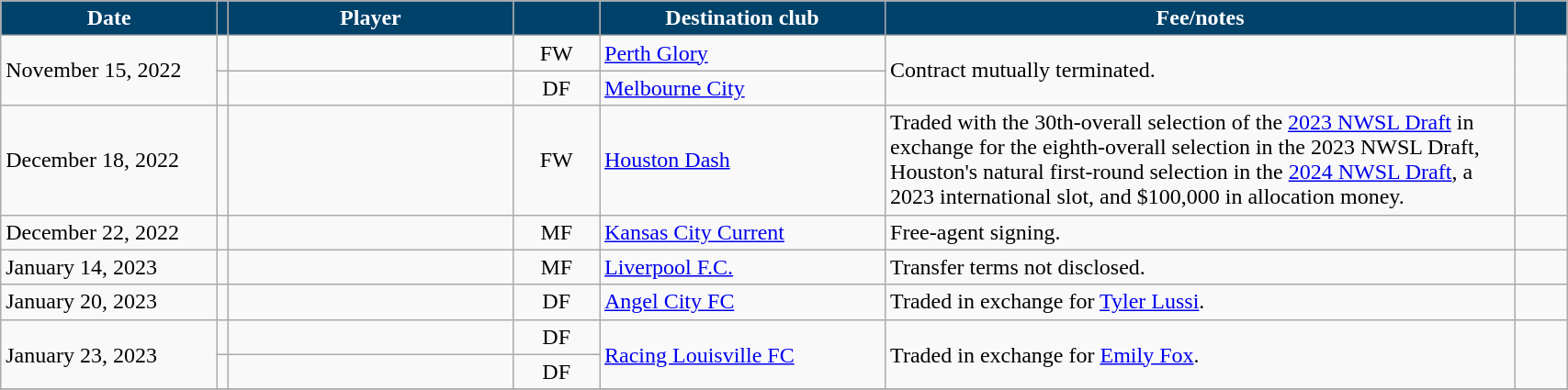<table class="wikitable sortable" style="text-align:left;">
<tr>
<th style="background:#01426A; color:#fff; width:150px;" data-sort-type="date">Date</th>
<th style="background:#01426A; color:#fff;"></th>
<th style="background:#01426A; color:#fff; width:200px;">Player</th>
<th style="background:#01426A; color:#fff; width:55px;"></th>
<th style="background:#01426A; color:#fff; width:200px;">Destination club</th>
<th style="background:#01426A; color:#fff; width:450px;">Fee/notes</th>
<th style="background:#01426A; color:#fff; width:30px;"></th>
</tr>
<tr>
<td rowspan="2">November 15, 2022</td>
<td></td>
<td></td>
<td align="center">FW</td>
<td> <a href='#'>Perth Glory</a></td>
<td rowspan="2">Contract mutually terminated.</td>
<td rowspan="2"></td>
</tr>
<tr>
<td></td>
<td></td>
<td align="center">DF</td>
<td> <a href='#'>Melbourne City</a></td>
</tr>
<tr>
<td>December 18, 2022</td>
<td></td>
<td></td>
<td align="center">FW</td>
<td> <a href='#'>Houston Dash</a></td>
<td>Traded with the 30th-overall selection of the <a href='#'>2023 NWSL Draft</a> in exchange for the eighth-overall selection in the 2023 NWSL Draft, Houston's natural first-round selection in the <a href='#'>2024 NWSL Draft</a>, a 2023 international slot, and $100,000 in allocation money.</td>
<td></td>
</tr>
<tr>
<td>December 22, 2022</td>
<td></td>
<td></td>
<td align="center">MF</td>
<td> <a href='#'>Kansas City Current</a></td>
<td>Free-agent signing.</td>
<td></td>
</tr>
<tr>
<td>January 14, 2023</td>
<td></td>
<td></td>
<td align="center">MF</td>
<td> <a href='#'>Liverpool F.C.</a></td>
<td>Transfer terms not disclosed.</td>
<td></td>
</tr>
<tr>
<td>January 20, 2023</td>
<td></td>
<td></td>
<td align="center">DF</td>
<td> <a href='#'>Angel City FC</a></td>
<td>Traded in exchange for <a href='#'>Tyler Lussi</a>.</td>
<td></td>
</tr>
<tr>
<td rowspan="2">January 23, 2023</td>
<td></td>
<td></td>
<td align="center">DF</td>
<td rowspan="2"> <a href='#'>Racing Louisville FC</a></td>
<td rowspan="2">Traded in exchange for <a href='#'>Emily Fox</a>.</td>
<td rowspan="2"></td>
</tr>
<tr>
<td></td>
<td></td>
<td align="center">DF</td>
</tr>
<tr>
</tr>
</table>
